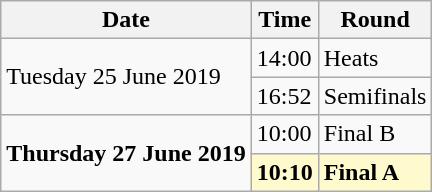<table class="wikitable">
<tr>
<th>Date</th>
<th>Time</th>
<th>Round</th>
</tr>
<tr>
<td rowspan=2>Tuesday 25 June 2019</td>
<td>14:00</td>
<td>Heats</td>
</tr>
<tr>
<td>16:52</td>
<td>Semifinals</td>
</tr>
<tr>
<td rowspan=2><strong>Thursday 27 June 2019</strong></td>
<td>10:00</td>
<td>Final B</td>
</tr>
<tr>
<td style=background:lemonchiffon><strong>10:10</strong></td>
<td style=background:lemonchiffon><strong>Final A</strong></td>
</tr>
</table>
